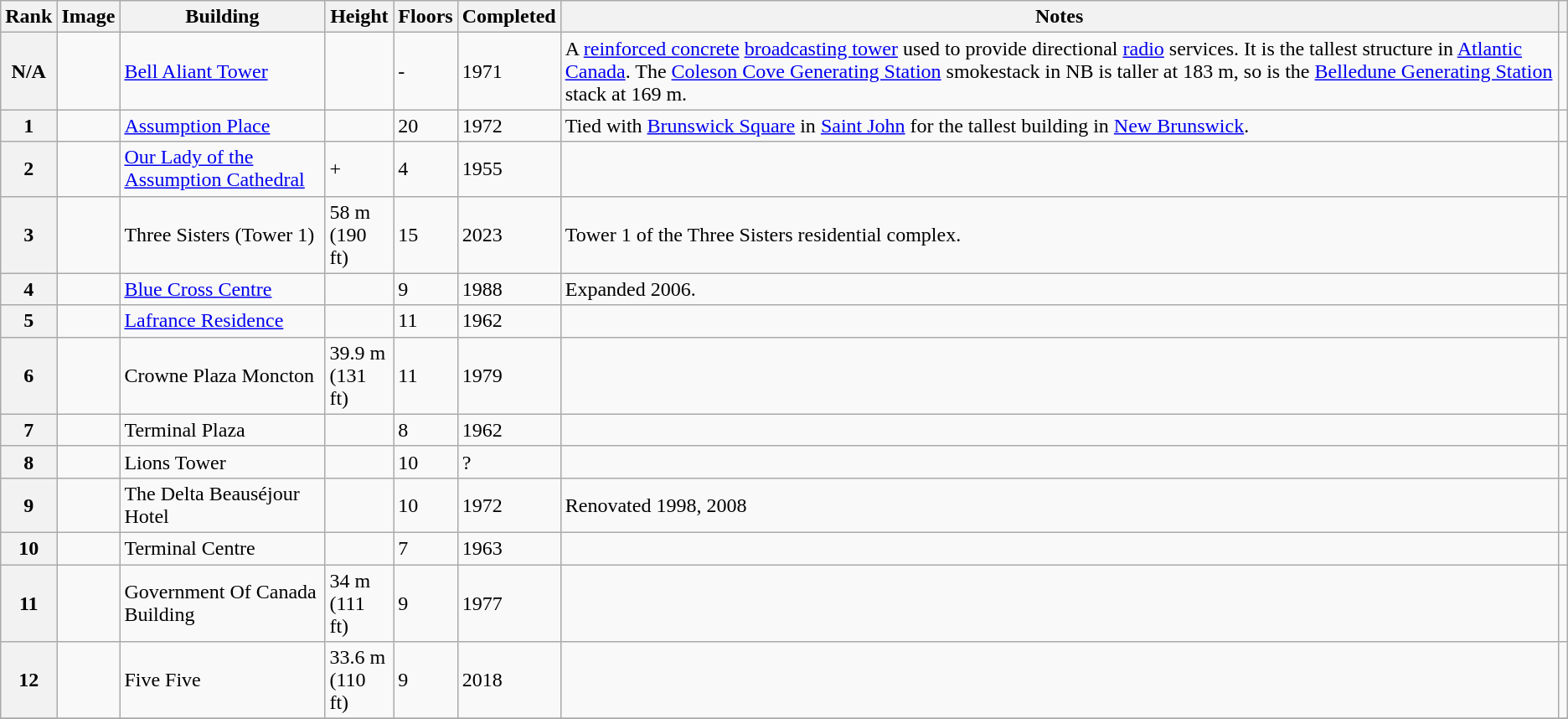<table class= "wikitable sortable">
<tr>
<th>Rank</th>
<th>Image</th>
<th>Building</th>
<th>Height</th>
<th>Floors</th>
<th>Completed</th>
<th>Notes</th>
<th></th>
</tr>
<tr>
<th>N/A</th>
<td></td>
<td><a href='#'>Bell Aliant Tower</a></td>
<td></td>
<td>-</td>
<td>1971</td>
<td>A <a href='#'>reinforced concrete</a> <a href='#'>broadcasting tower</a> used to provide directional <a href='#'>radio</a> services. It is the tallest structure in <a href='#'>Atlantic Canada</a>.  The <a href='#'>Coleson Cove Generating Station</a> smokestack in NB is taller at 183 m, so is the <a href='#'>Belledune Generating Station</a> stack at 169 m.</td>
<td></td>
</tr>
<tr>
<th>1</th>
<td></td>
<td><a href='#'>Assumption Place</a></td>
<td></td>
<td>20</td>
<td>1972</td>
<td>Tied with <a href='#'>Brunswick Square</a> in <a href='#'>Saint John</a> for the tallest building in <a href='#'>New Brunswick</a>.</td>
<td></td>
</tr>
<tr>
<th>2</th>
<td></td>
<td><a href='#'>Our Lady of the Assumption Cathedral</a></td>
<td>+</td>
<td>4</td>
<td>1955</td>
<td></td>
<td></td>
</tr>
<tr>
<th>3</th>
<td></td>
<td>Three Sisters (Tower 1)</td>
<td>58 m<br>(190 ft)</td>
<td>15</td>
<td>2023</td>
<td>Tower 1 of the Three Sisters residential complex.</td>
<td></td>
</tr>
<tr>
<th>4</th>
<td></td>
<td><a href='#'>Blue Cross Centre</a></td>
<td></td>
<td>9</td>
<td>1988</td>
<td>Expanded 2006.</td>
<td></td>
</tr>
<tr>
<th>5</th>
<td></td>
<td><a href='#'>Lafrance Residence</a></td>
<td></td>
<td>11</td>
<td>1962</td>
<td></td>
<td></td>
</tr>
<tr>
<th>6</th>
<td></td>
<td>Crowne Plaza Moncton</td>
<td>39.9 m<br>(131 ft)</td>
<td>11</td>
<td>1979</td>
<td></td>
<td></td>
</tr>
<tr>
<th>7</th>
<td></td>
<td>Terminal Plaza</td>
<td></td>
<td>8</td>
<td>1962</td>
<td></td>
<td></td>
</tr>
<tr>
<th>8</th>
<td></td>
<td>Lions Tower</td>
<td></td>
<td>10</td>
<td>?</td>
<td></td>
<td></td>
</tr>
<tr>
<th>9</th>
<td></td>
<td>The Delta Beauséjour Hotel</td>
<td></td>
<td>10</td>
<td>1972</td>
<td>Renovated 1998, 2008</td>
<td></td>
</tr>
<tr>
<th>10</th>
<td></td>
<td>Terminal Centre</td>
<td></td>
<td>7</td>
<td>1963</td>
<td></td>
<td></td>
</tr>
<tr>
<th>11</th>
<td></td>
<td>Government Of Canada Building</td>
<td>34 m<br>(111 ft)</td>
<td>9</td>
<td>1977</td>
<td></td>
<td></td>
</tr>
<tr>
<th>12</th>
<td></td>
<td>Five Five</td>
<td>33.6 m<br>(110 ft)</td>
<td>9</td>
<td>2018</td>
<td></td>
<td></td>
</tr>
<tr>
</tr>
</table>
